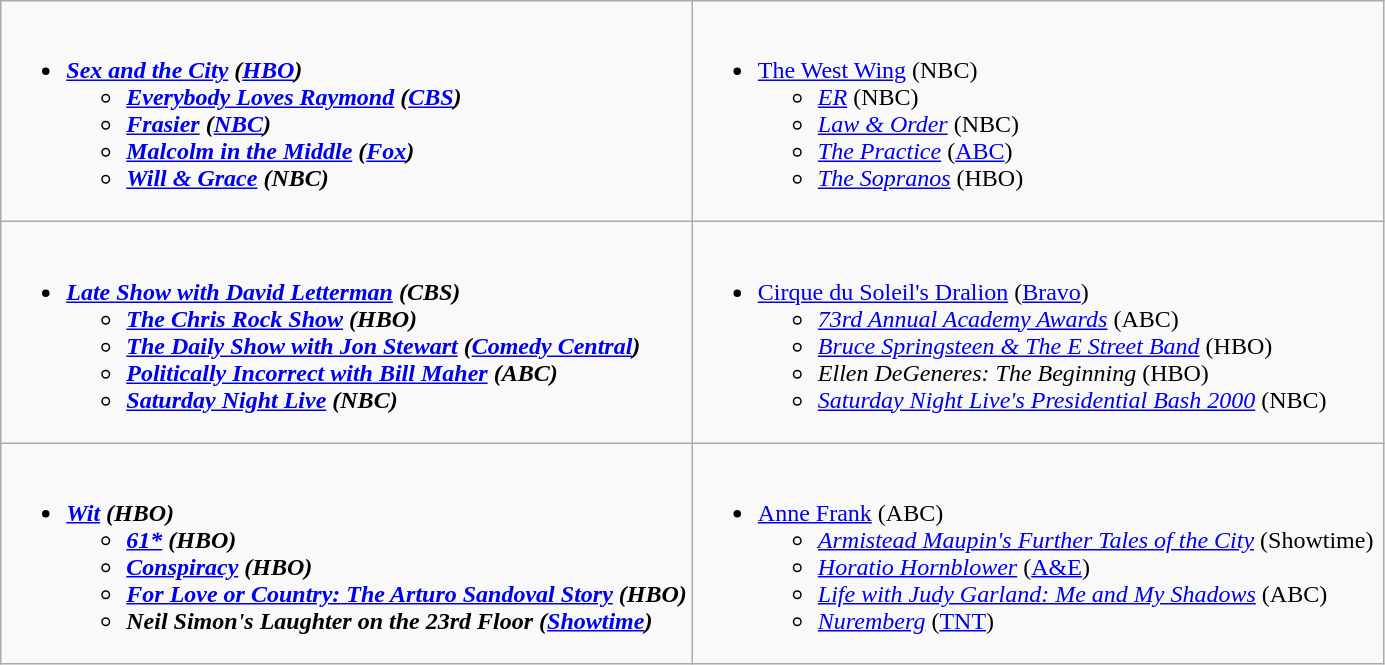<table class="wikitable">
<tr>
<td style="vertical-align:top;" width="50%"><br><ul><li><strong><em><a href='#'>Sex and the City</a><em> (<a href='#'>HBO</a>)<strong><ul><li></em><a href='#'>Everybody Loves Raymond</a><em> (<a href='#'>CBS</a>)</li><li></em><a href='#'>Frasier</a><em> (<a href='#'>NBC</a>)</li><li></em><a href='#'>Malcolm in the Middle</a><em> (<a href='#'>Fox</a>)</li><li></em><a href='#'>Will & Grace</a><em> (NBC)</li></ul></li></ul></td>
<td style="vertical-align:top;" width="50%"><br><ul><li></em></strong><a href='#'>The West Wing</a></em> (NBC)</strong><ul><li><em><a href='#'>ER</a></em> (NBC)</li><li><em><a href='#'>Law & Order</a></em> (NBC)</li><li><em><a href='#'>The Practice</a></em> (<a href='#'>ABC</a>)</li><li><em><a href='#'>The Sopranos</a></em> (HBO)</li></ul></li></ul></td>
</tr>
<tr>
<td style="vertical-align:top;" width="50%"><br><ul><li><strong><em><a href='#'>Late Show with David Letterman</a><em> (CBS)<strong><ul><li></em><a href='#'>The Chris Rock Show</a><em> (HBO)</li><li></em><a href='#'>The Daily Show with Jon Stewart</a><em> (<a href='#'>Comedy Central</a>)</li><li></em><a href='#'>Politically Incorrect with Bill Maher</a><em> (ABC)</li><li></em><a href='#'>Saturday Night Live</a><em> (NBC)</li></ul></li></ul></td>
<td style="vertical-align:top;" width="50%"><br><ul><li></em></strong><a href='#'>Cirque du Soleil's Dralion</a></em> (<a href='#'>Bravo</a>)</strong><ul><li><em><a href='#'>73rd Annual Academy Awards</a></em> (ABC)</li><li><em><a href='#'>Bruce Springsteen & The E Street Band</a></em> (HBO)</li><li><em>Ellen DeGeneres: The Beginning</em> (HBO)</li><li><em><a href='#'>Saturday Night Live's Presidential Bash 2000</a></em> (NBC)</li></ul></li></ul></td>
</tr>
<tr>
<td style="vertical-align:top;" width="50%"><br><ul><li><strong><em><a href='#'>Wit</a><em> (HBO)<strong><ul><li></em><a href='#'>61*</a><em> (HBO)</li><li></em><a href='#'>Conspiracy</a><em> (HBO)</li><li></em><a href='#'>For Love or Country: The Arturo Sandoval Story</a><em> (HBO)</li><li></em>Neil Simon's Laughter on the 23rd Floor<em> (<a href='#'>Showtime</a>)</li></ul></li></ul></td>
<td style="vertical-align:top;" width="50%"><br><ul><li></em></strong><a href='#'>Anne Frank</a></em> (ABC)</strong><ul><li><em><a href='#'>Armistead Maupin's Further Tales of the City</a></em> (Showtime)</li><li><em><a href='#'>Horatio Hornblower</a></em> (<a href='#'>A&E</a>)</li><li><em><a href='#'>Life with Judy Garland: Me and My Shadows</a></em> (ABC)</li><li><em><a href='#'>Nuremberg</a></em> (<a href='#'>TNT</a>)</li></ul></li></ul></td>
</tr>
</table>
